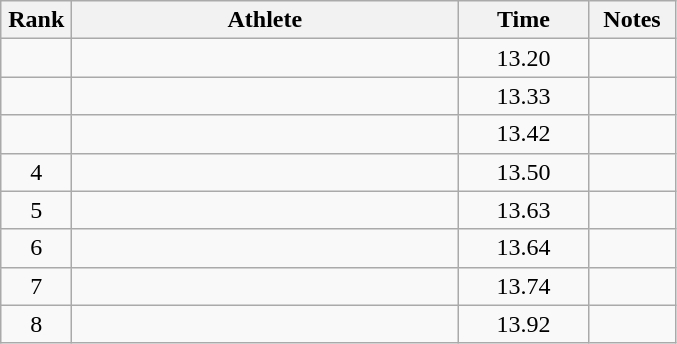<table class="wikitable" style="text-align:center">
<tr>
<th width=40>Rank</th>
<th width=250>Athlete</th>
<th width=80>Time</th>
<th width=50>Notes</th>
</tr>
<tr>
<td></td>
<td align=left></td>
<td>13.20</td>
<td></td>
</tr>
<tr>
<td></td>
<td align=left></td>
<td>13.33</td>
<td></td>
</tr>
<tr>
<td></td>
<td align=left></td>
<td>13.42</td>
<td></td>
</tr>
<tr>
<td>4</td>
<td align=left></td>
<td>13.50</td>
<td></td>
</tr>
<tr>
<td>5</td>
<td align=left></td>
<td>13.63</td>
<td></td>
</tr>
<tr>
<td>6</td>
<td align=left></td>
<td>13.64</td>
<td></td>
</tr>
<tr>
<td>7</td>
<td align=left></td>
<td>13.74</td>
<td></td>
</tr>
<tr>
<td>8</td>
<td align=left></td>
<td>13.92</td>
<td></td>
</tr>
</table>
